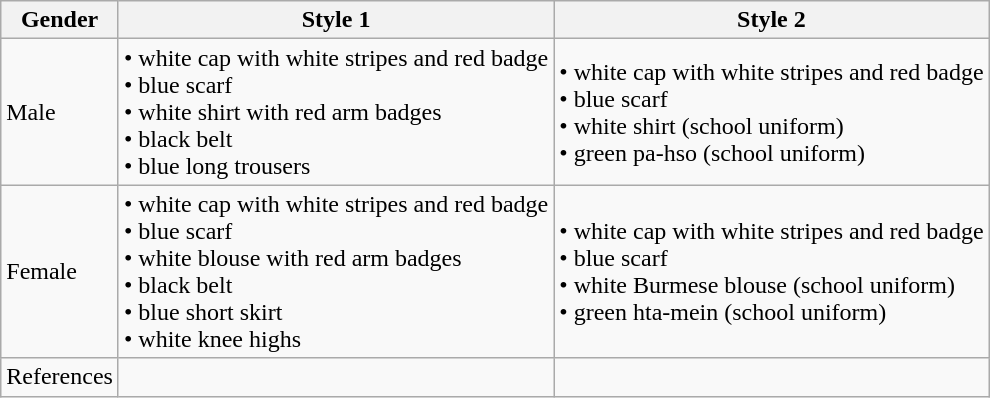<table class="wikitable sortable">
<tr>
<th>Gender</th>
<th>Style 1</th>
<th>Style 2</th>
</tr>
<tr>
<td>Male</td>
<td>• white cap with white stripes and red badge <br> • blue scarf <br> • white shirt with red arm badges <br> • black belt <br> • blue long trousers</td>
<td>• white cap with white stripes and red badge <br> • blue scarf <br> • white shirt (school uniform) <br> • green pa-hso (school uniform)</td>
</tr>
<tr>
<td>Female</td>
<td>• white cap with white stripes and red badge <br> • blue scarf <br> • white blouse with red arm badges <br> • black belt <br> • blue short skirt <br> • white knee highs</td>
<td>• white cap with white stripes and red badge <br> • blue scarf <br> • white Burmese blouse (school uniform) <br> • green hta-mein (school uniform)</td>
</tr>
<tr>
<td>References</td>
<td></td>
<td></td>
</tr>
</table>
